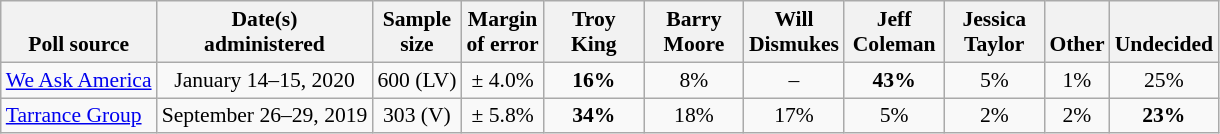<table class="wikitable" style="font-size:90%;text-align:center;">
<tr valign=bottom>
<th>Poll source</th>
<th>Date(s)<br>administered</th>
<th>Sample<br>size</th>
<th>Margin<br>of error</th>
<th style="width:60px;">Troy<br>King</th>
<th style="width:60px;">Barry<br>Moore</th>
<th style="width:60px;">Will<br>Dismukes</th>
<th style="width:60px;">Jeff<br>Coleman</th>
<th style="width:60px;">Jessica<br>Taylor</th>
<th>Other</th>
<th>Undecided</th>
</tr>
<tr>
<td style="text-align:left;"><a href='#'>We Ask America</a></td>
<td>January 14–15, 2020</td>
<td>600 (LV)</td>
<td>± 4.0%</td>
<td><strong>16%</strong></td>
<td>8%</td>
<td>–</td>
<td><strong>43%</strong></td>
<td>5%</td>
<td>1%</td>
<td>25%</td>
</tr>
<tr>
<td style="text-align:left;"><a href='#'>Tarrance Group</a></td>
<td>September 26–29, 2019</td>
<td>303 (V)</td>
<td>± 5.8%</td>
<td><strong>34%</strong></td>
<td>18%</td>
<td>17%</td>
<td>5%</td>
<td>2%</td>
<td>2%</td>
<td><strong>23%</strong></td>
</tr>
</table>
